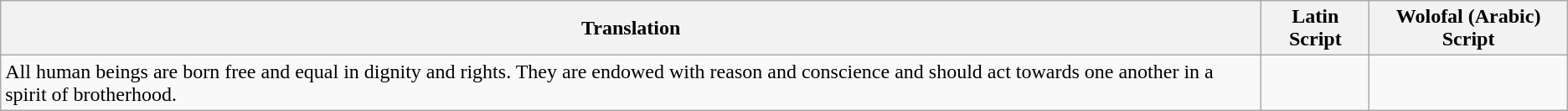<table class="wikitable">
<tr>
<th>Translation</th>
<th>Latin Script</th>
<th>Wolofal (Arabic) Script</th>
</tr>
<tr>
<td>All human beings are born free and equal in dignity and rights. They are endowed with reason and conscience and should act towards one another in a spirit of brotherhood.</td>
<td></td>
<td></td>
</tr>
</table>
